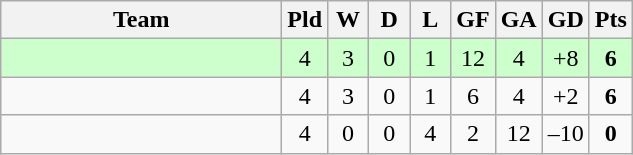<table class="wikitable" style="text-align:center;">
<tr>
<th width=180>Team</th>
<th width=20>Pld</th>
<th width=20>W</th>
<th width=20>D</th>
<th width=20>L</th>
<th width=20>GF</th>
<th width=20>GA</th>
<th width=20>GD</th>
<th width=20>Pts</th>
</tr>
<tr bgcolor="ccffcc">
<td align="left"></td>
<td>4</td>
<td>3</td>
<td>0</td>
<td>1</td>
<td>12</td>
<td>4</td>
<td>+8</td>
<td><strong>6</strong></td>
</tr>
<tr>
<td align="left"></td>
<td>4</td>
<td>3</td>
<td>0</td>
<td>1</td>
<td>6</td>
<td>4</td>
<td>+2</td>
<td><strong>6</strong></td>
</tr>
<tr>
<td align="left"></td>
<td>4</td>
<td>0</td>
<td>0</td>
<td>4</td>
<td>2</td>
<td>12</td>
<td>–10</td>
<td><strong>0</strong></td>
</tr>
</table>
